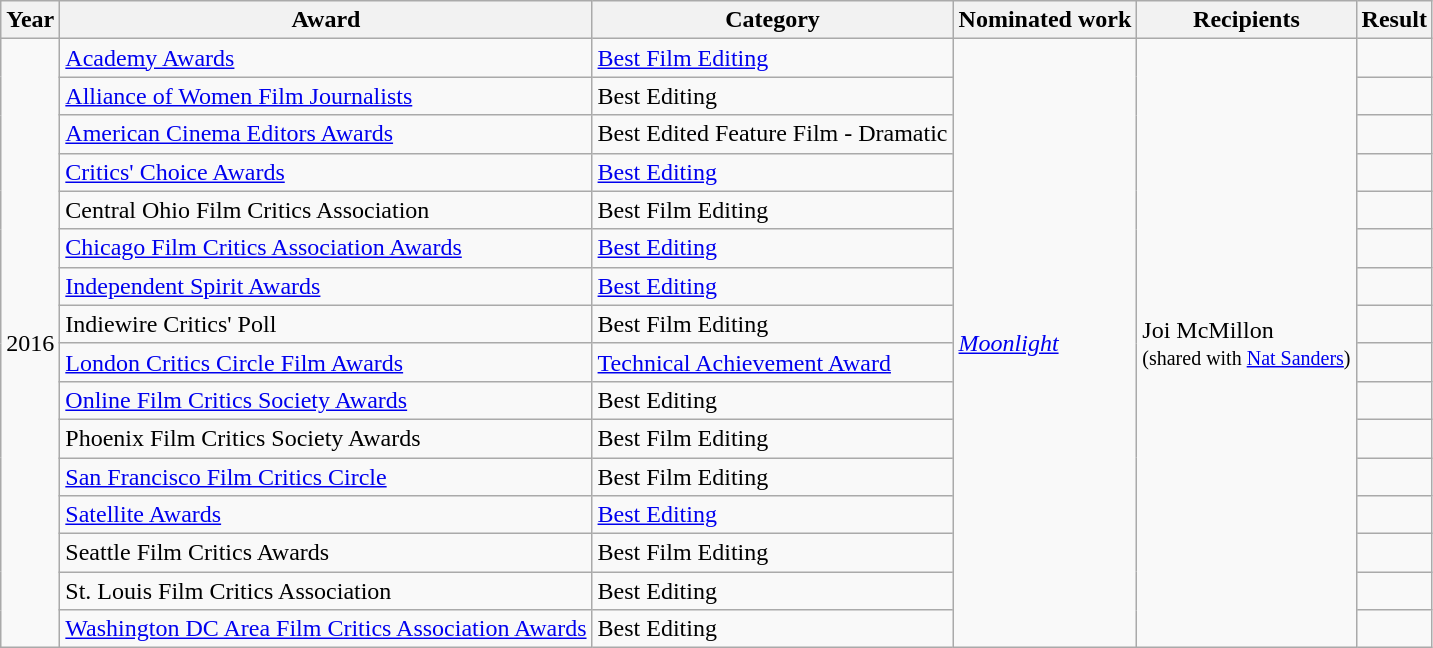<table class=wikitable>
<tr>
<th>Year</th>
<th>Award</th>
<th>Category</th>
<th>Nominated work</th>
<th>Recipients</th>
<th>Result</th>
</tr>
<tr>
<td rowspan="16">2016</td>
<td><a href='#'>Academy Awards</a></td>
<td><a href='#'>Best Film Editing</a></td>
<td rowspan="16"><em><a href='#'>Moonlight</a></em></td>
<td rowspan="16">Joi McMillon<br><small>(shared with <a href='#'>Nat Sanders</a>)</small></td>
<td></td>
</tr>
<tr>
<td><a href='#'>Alliance of Women Film Journalists</a></td>
<td>Best Editing</td>
<td></td>
</tr>
<tr>
<td><a href='#'>American Cinema Editors Awards</a></td>
<td>Best Edited Feature Film - Dramatic</td>
<td></td>
</tr>
<tr>
<td><a href='#'>Critics' Choice Awards</a></td>
<td><a href='#'>Best Editing</a></td>
<td></td>
</tr>
<tr>
<td>Central Ohio Film Critics Association</td>
<td>Best Film Editing</td>
<td></td>
</tr>
<tr>
<td><a href='#'>Chicago Film Critics Association Awards</a></td>
<td><a href='#'>Best Editing</a></td>
<td></td>
</tr>
<tr>
<td><a href='#'>Independent Spirit Awards</a></td>
<td><a href='#'>Best Editing</a></td>
<td></td>
</tr>
<tr>
<td>Indiewire Critics' Poll</td>
<td>Best Film Editing</td>
<td></td>
</tr>
<tr>
<td><a href='#'>London Critics Circle Film Awards</a></td>
<td><a href='#'>Technical Achievement Award</a></td>
<td></td>
</tr>
<tr>
<td><a href='#'>Online Film Critics Society Awards</a></td>
<td>Best Editing</td>
<td></td>
</tr>
<tr>
<td>Phoenix Film Critics Society Awards</td>
<td>Best Film Editing</td>
<td></td>
</tr>
<tr>
<td><a href='#'>San Francisco Film Critics Circle</a></td>
<td>Best Film Editing</td>
<td></td>
</tr>
<tr>
<td><a href='#'>Satellite Awards</a></td>
<td><a href='#'>Best Editing</a></td>
<td></td>
</tr>
<tr>
<td>Seattle Film Critics Awards</td>
<td>Best Film Editing</td>
<td></td>
</tr>
<tr>
<td>St. Louis Film Critics Association</td>
<td>Best Editing</td>
<td></td>
</tr>
<tr>
<td><a href='#'>Washington DC Area Film Critics Association Awards</a></td>
<td>Best Editing</td>
<td></td>
</tr>
</table>
